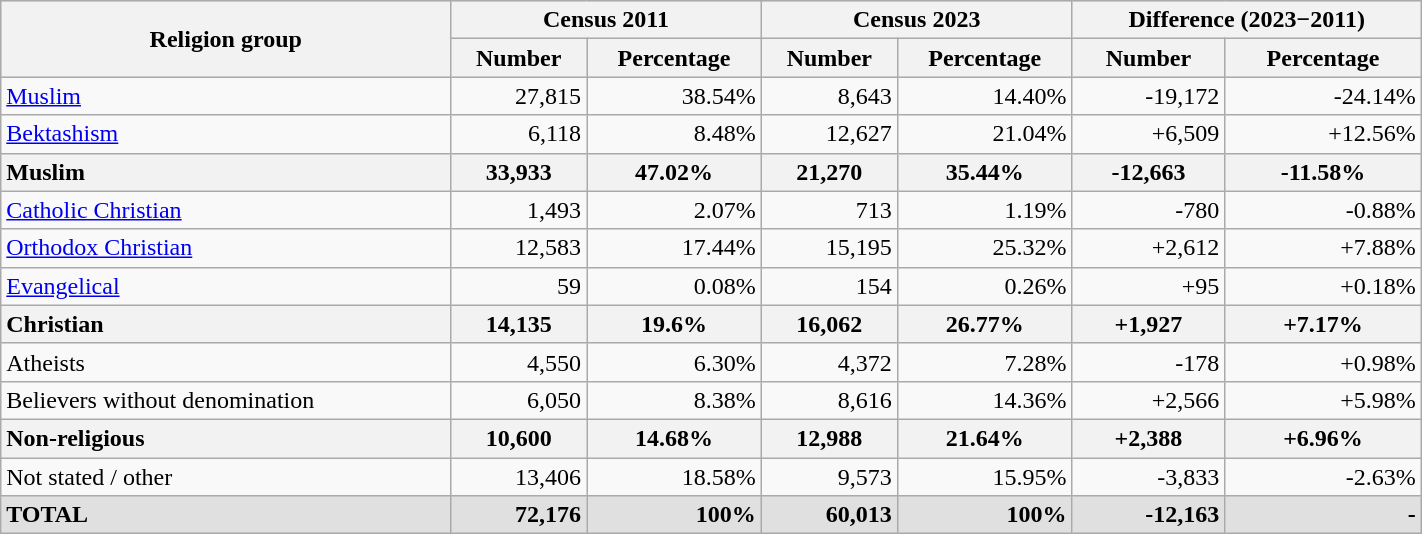<table class="wikitable" style="text-align:right;width: 75%">
<tr style="background:#e0e0e0;">
<th rowspan="2">Religion group</th>
<th colspan="2">Census 2011</th>
<th colspan="2">Census 2023</th>
<th colspan="2">Difference (2023−2011)</th>
</tr>
<tr style="background:#e0e0e0;">
<th>Number</th>
<th>Percentage</th>
<th>Number</th>
<th>Percentage</th>
<th>Number</th>
<th>Percentage</th>
</tr>
<tr>
<td style="text-align:left;"><a href='#'>Muslim</a></td>
<td>27,815</td>
<td>38.54%</td>
<td>8,643</td>
<td>14.40%</td>
<td>-19,172</td>
<td>-24.14%</td>
</tr>
<tr>
<td style="text-align:left;"><a href='#'>Bektashism</a></td>
<td>6,118</td>
<td>8.48%</td>
<td>12,627</td>
<td>21.04%</td>
<td>+6,509</td>
<td>+12.56%</td>
</tr>
<tr>
<th style="text-align:left;">Muslim</th>
<th>33,933</th>
<th>47.02%</th>
<th>21,270</th>
<th>35.44%</th>
<th>-12,663</th>
<th>-11.58%</th>
</tr>
<tr>
<td style="text-align:left;"><a href='#'>Catholic Christian</a></td>
<td>1,493</td>
<td>2.07%</td>
<td>713</td>
<td>1.19%</td>
<td>-780</td>
<td>-0.88%</td>
</tr>
<tr>
<td style="text-align:left;"><a href='#'>Orthodox Christian</a></td>
<td>12,583</td>
<td>17.44%</td>
<td>15,195</td>
<td>25.32%</td>
<td>+2,612</td>
<td>+7.88%</td>
</tr>
<tr>
<td style="text-align:left;"><a href='#'>Evangelical</a></td>
<td>59</td>
<td>0.08%</td>
<td>154</td>
<td>0.26%</td>
<td>+95</td>
<td>+0.18%</td>
</tr>
<tr>
<th style="text-align:left;">Christian</th>
<th>14,135</th>
<th>19.6%</th>
<th>16,062</th>
<th>26.77%</th>
<th>+1,927</th>
<th>+7.17%</th>
</tr>
<tr>
<td style="text-align:left;">Atheists</td>
<td>4,550</td>
<td>6.30%</td>
<td>4,372</td>
<td>7.28%</td>
<td>-178</td>
<td>+0.98%</td>
</tr>
<tr>
<td style="text-align:left;">Believers without denomination</td>
<td>6,050</td>
<td>8.38%</td>
<td>8,616</td>
<td>14.36%</td>
<td>+2,566</td>
<td>+5.98%</td>
</tr>
<tr>
<th style="text-align:left;">Non-religious</th>
<th>10,600</th>
<th>14.68%</th>
<th>12,988</th>
<th>21.64%</th>
<th>+2,388</th>
<th>+6.96%</th>
</tr>
<tr>
<td style="text-align:left;">Not stated / other</td>
<td>13,406</td>
<td>18.58%</td>
<td>9,573</td>
<td>15.95%</td>
<td>-3,833</td>
<td>-2.63%</td>
</tr>
<tr style="background:#e0e0e0;">
<td style="text-align:left;"><strong>TOTAL</strong></td>
<td><strong>72,176</strong></td>
<td><strong>100%</strong></td>
<td><strong>60,013</strong></td>
<td><strong>100%</strong></td>
<td><strong>-12,163</strong></td>
<td><strong>-</strong></td>
</tr>
</table>
